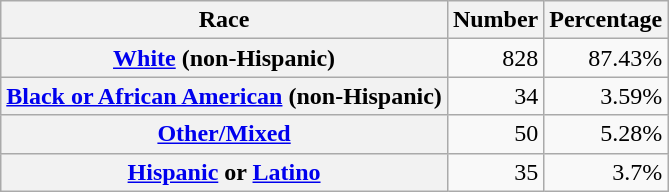<table class="wikitable" style="text-align:right">
<tr>
<th scope="col">Race</th>
<th scope="col">Number</th>
<th scope="col">Percentage</th>
</tr>
<tr>
<th scope="row"><a href='#'>White</a> (non-Hispanic)</th>
<td>828</td>
<td>87.43%</td>
</tr>
<tr>
<th scope="row"><a href='#'>Black or African American</a> (non-Hispanic)</th>
<td>34</td>
<td>3.59%</td>
</tr>
<tr>
<th scope="row"><a href='#'>Other/Mixed</a></th>
<td>50</td>
<td>5.28%</td>
</tr>
<tr>
<th scope="row"><a href='#'>Hispanic</a> or <a href='#'>Latino</a></th>
<td>35</td>
<td>3.7%</td>
</tr>
</table>
